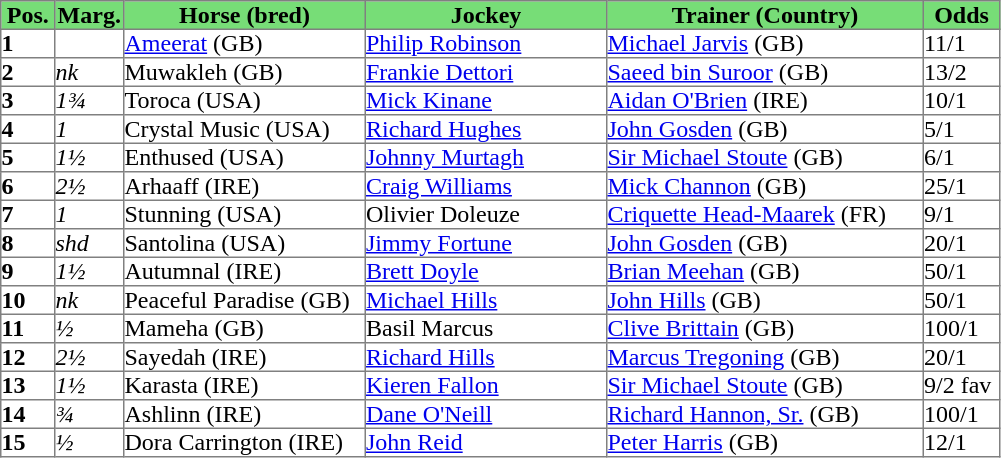<table class = "sortable" | border="1" cellpadding="0" style="border-collapse: collapse;">
<tr style="background:#7d7; text-align:center;">
<th style="width:35px;"><strong>Pos.</strong></th>
<th style="width:45px;"><strong>Marg.</strong></th>
<th style="width:160px;"><strong>Horse (bred)</strong></th>
<th style="width:160px;"><strong>Jockey</strong></th>
<th style="width:210px;"><strong>Trainer (Country)</strong></th>
<th style="width:50px;"><strong>Odds</strong></th>
</tr>
<tr>
<td><strong>1</strong></td>
<td></td>
<td><a href='#'>Ameerat</a> (GB)</td>
<td><a href='#'>Philip Robinson</a></td>
<td><a href='#'>Michael Jarvis</a> (GB)</td>
<td>11/1</td>
</tr>
<tr>
<td><strong>2</strong></td>
<td><em>nk</em></td>
<td>Muwakleh (GB)</td>
<td><a href='#'>Frankie Dettori</a></td>
<td><a href='#'>Saeed bin Suroor</a> (GB)</td>
<td>13/2</td>
</tr>
<tr>
<td><strong>3</strong></td>
<td><em>1¾</em></td>
<td>Toroca (USA)</td>
<td><a href='#'>Mick Kinane</a></td>
<td><a href='#'>Aidan O'Brien</a> (IRE)</td>
<td>10/1</td>
</tr>
<tr>
<td><strong>4</strong></td>
<td><em>1</em></td>
<td>Crystal Music (USA)</td>
<td><a href='#'>Richard Hughes</a></td>
<td><a href='#'>John Gosden</a> (GB)</td>
<td>5/1</td>
</tr>
<tr>
<td><strong>5</strong></td>
<td><em>1½</em></td>
<td>Enthused (USA)</td>
<td><a href='#'>Johnny Murtagh</a></td>
<td><a href='#'>Sir Michael Stoute</a> (GB)</td>
<td>6/1</td>
</tr>
<tr>
<td><strong>6</strong></td>
<td><em>2½</em></td>
<td>Arhaaff (IRE)</td>
<td><a href='#'>Craig Williams</a></td>
<td><a href='#'>Mick Channon</a> (GB)</td>
<td>25/1</td>
</tr>
<tr>
<td><strong>7</strong></td>
<td><em>1</em></td>
<td>Stunning (USA)</td>
<td>Olivier Doleuze</td>
<td><a href='#'>Criquette Head-Maarek</a> (FR)</td>
<td>9/1</td>
</tr>
<tr>
<td><strong>8</strong></td>
<td><em>shd</em></td>
<td>Santolina (USA)</td>
<td><a href='#'>Jimmy Fortune</a></td>
<td><a href='#'>John Gosden</a> (GB)</td>
<td>20/1</td>
</tr>
<tr>
<td><strong>9</strong></td>
<td><em>1½</em></td>
<td>Autumnal (IRE)</td>
<td><a href='#'>Brett Doyle</a></td>
<td><a href='#'>Brian Meehan</a> (GB)</td>
<td>50/1</td>
</tr>
<tr>
<td><strong>10</strong></td>
<td><em>nk</em></td>
<td>Peaceful Paradise (GB)</td>
<td><a href='#'>Michael Hills</a></td>
<td><a href='#'>John Hills</a> (GB)</td>
<td>50/1</td>
</tr>
<tr>
<td><strong>11</strong></td>
<td><em>½</em></td>
<td>Mameha (GB)</td>
<td>Basil Marcus</td>
<td><a href='#'>Clive Brittain</a> (GB)</td>
<td>100/1</td>
</tr>
<tr>
<td><strong>12</strong></td>
<td><em>2½</em></td>
<td>Sayedah (IRE)</td>
<td><a href='#'>Richard Hills</a></td>
<td><a href='#'>Marcus Tregoning</a> (GB)</td>
<td>20/1</td>
</tr>
<tr>
<td><strong>13</strong></td>
<td><em>1½</em></td>
<td>Karasta (IRE)</td>
<td><a href='#'>Kieren Fallon</a></td>
<td><a href='#'>Sir Michael Stoute</a> (GB)</td>
<td>9/2 fav</td>
</tr>
<tr>
<td><strong>14</strong></td>
<td><em>¾</em></td>
<td>Ashlinn (IRE)</td>
<td><a href='#'>Dane O'Neill</a></td>
<td><a href='#'>Richard Hannon, Sr.</a> (GB)</td>
<td>100/1</td>
</tr>
<tr>
<td><strong>15</strong></td>
<td><em>½</em></td>
<td>Dora Carrington (IRE)</td>
<td><a href='#'>John Reid</a></td>
<td><a href='#'>Peter Harris</a> (GB)</td>
<td>12/1</td>
</tr>
</table>
